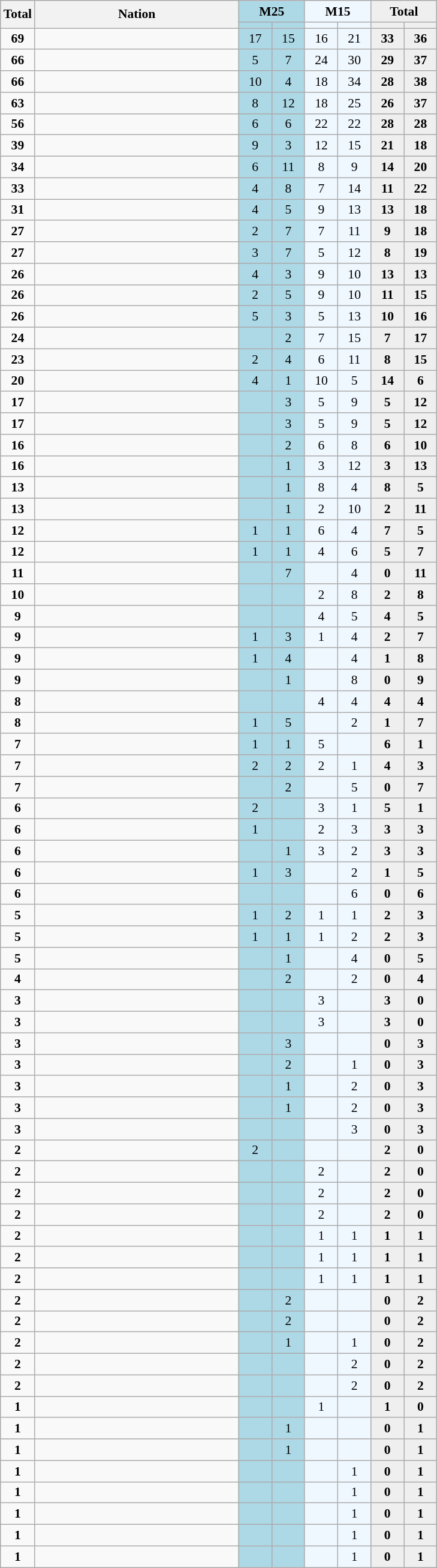<table class="sortable wikitable" style=font-size:90%>
<tr>
<th style="width:30px;" rowspan="2">Total</th>
<th style="width:220px;" rowspan="2">Nation</th>
<th style="background-color:lightblue;" colspan="2">M25</th>
<th style="background-color:#f0f8ff;" colspan="2">M15</th>
<th style="background-color:#efefef;" colspan="2">Total</th>
</tr>
<tr>
<th style="width:30px; background-color:lightblue;"></th>
<th style="width:30px; background-color:lightblue;"></th>
<th style="width:30px; background-color:#f0f8ff;"></th>
<th style="width:30px; background-color:#f0f8ff;"></th>
<th style="width:30px; background-color:#efefef;"></th>
<th style="width:30px; background-color:#efefef;"></th>
</tr>
<tr align=center>
<td rowspan="1"><strong>69</strong></td>
<td align=left></td>
<td bgcolor=lightblue>17</td>
<td bgcolor=lightblue>15</td>
<td bgcolor=#f0f8ff>16</td>
<td bgcolor=#f0f8ff>21</td>
<td bgcolor=#efefef><strong>33</strong></td>
<td bgcolor=#efefef><strong>36</strong></td>
</tr>
<tr align=center>
<td rowspan="1"><strong>66</strong></td>
<td align=left></td>
<td bgcolor=lightblue>5</td>
<td bgcolor=lightblue>7</td>
<td bgcolor=#f0f8ff>24</td>
<td bgcolor=#f0f8ff>30</td>
<td bgcolor=#efefef><strong>29</strong></td>
<td bgcolor=#efefef><strong>37</strong></td>
</tr>
<tr align=center>
<td rowspan="1"><strong>66</strong></td>
<td align=left></td>
<td bgcolor=lightblue>10</td>
<td bgcolor=lightblue>4</td>
<td bgcolor=#f0f8ff>18</td>
<td bgcolor=#f0f8ff>34</td>
<td bgcolor=#efefef><strong>28</strong></td>
<td bgcolor=#efefef><strong>38</strong></td>
</tr>
<tr align=center>
<td rowspan="1"><strong>63</strong></td>
<td align=left></td>
<td bgcolor=lightblue>8</td>
<td bgcolor=lightblue>12</td>
<td bgcolor=#f0f8ff>18</td>
<td bgcolor=#f0f8ff>25</td>
<td bgcolor=#efefef><strong>26</strong></td>
<td bgcolor=#efefef><strong>37</strong></td>
</tr>
<tr align=center>
<td rowspan="1"><strong>56</strong></td>
<td align=left></td>
<td bgcolor=lightblue>6</td>
<td bgcolor=lightblue>6</td>
<td bgcolor=#f0f8ff>22</td>
<td bgcolor=#f0f8ff>22</td>
<td bgcolor=#efefef><strong>28</strong></td>
<td bgcolor=#efefef><strong>28</strong></td>
</tr>
<tr align=center>
<td rowspan="1"><strong>39</strong></td>
<td align=left></td>
<td bgcolor=lightblue>9</td>
<td bgcolor=lightblue>3</td>
<td bgcolor=#f0f8ff>12</td>
<td bgcolor=#f0f8ff>15</td>
<td bgcolor=#efefef><strong>21</strong></td>
<td bgcolor=#efefef><strong>18</strong></td>
</tr>
<tr align=center>
<td rowspan="1"><strong>34</strong></td>
<td align=left></td>
<td bgcolor=lightblue>6</td>
<td bgcolor=lightblue>11</td>
<td bgcolor=#f0f8ff>8</td>
<td bgcolor=#f0f8ff>9</td>
<td bgcolor=#efefef><strong>14</strong></td>
<td bgcolor=#efefef><strong>20</strong></td>
</tr>
<tr align=center>
<td rowspan="1"><strong>33</strong></td>
<td align=left></td>
<td bgcolor=lightblue>4</td>
<td bgcolor=lightblue>8</td>
<td bgcolor=#f0f8ff>7</td>
<td bgcolor=#f0f8ff>14</td>
<td bgcolor=#efefef><strong>11</strong></td>
<td bgcolor=#efefef><strong>22</strong></td>
</tr>
<tr align=center>
<td rowspan="1"><strong>31</strong></td>
<td align=left></td>
<td bgcolor=lightblue>4</td>
<td bgcolor=lightblue>5</td>
<td bgcolor=#f0f8ff>9</td>
<td bgcolor=#f0f8ff>13</td>
<td bgcolor=#efefef><strong>13</strong></td>
<td bgcolor=#efefef><strong>18</strong></td>
</tr>
<tr align=center>
<td rowspan="1"><strong>27</strong></td>
<td align=left></td>
<td bgcolor=lightblue>2</td>
<td bgcolor=lightblue>7</td>
<td bgcolor=#f0f8ff>7</td>
<td bgcolor=#f0f8ff>11</td>
<td bgcolor=#efefef><strong>9</strong></td>
<td bgcolor=#efefef><strong>18</strong></td>
</tr>
<tr align=center>
<td rowspan="1"><strong>27</strong></td>
<td align=left></td>
<td bgcolor=lightblue>3</td>
<td bgcolor=lightblue>7</td>
<td bgcolor=#f0f8ff>5</td>
<td bgcolor=#f0f8ff>12</td>
<td bgcolor=#efefef><strong>8</strong></td>
<td bgcolor=#efefef><strong>19</strong></td>
</tr>
<tr align=center>
<td rowspan="1"><strong>26</strong></td>
<td align=left></td>
<td bgcolor=lightblue>4</td>
<td bgcolor=lightblue>3</td>
<td bgcolor=#f0f8ff>9</td>
<td bgcolor=#f0f8ff>10</td>
<td bgcolor=#efefef><strong>13</strong></td>
<td bgcolor=#efefef><strong>13</strong></td>
</tr>
<tr align=center>
<td rowspan="1"><strong>26</strong></td>
<td align=left></td>
<td bgcolor=lightblue>2</td>
<td bgcolor=lightblue>5</td>
<td bgcolor=#f0f8ff>9</td>
<td bgcolor=#f0f8ff>10</td>
<td bgcolor=#efefef><strong>11</strong></td>
<td bgcolor=#efefef><strong>15</strong></td>
</tr>
<tr align=center>
<td rowspan="1"><strong>26</strong></td>
<td align=left></td>
<td bgcolor=lightblue>5</td>
<td bgcolor=lightblue>3</td>
<td bgcolor=#f0f8ff>5</td>
<td bgcolor=#f0f8ff>13</td>
<td bgcolor=#efefef><strong>10</strong></td>
<td bgcolor=#efefef><strong>16</strong></td>
</tr>
<tr align=center>
<td rowspan="1"><strong>24</strong></td>
<td align=left></td>
<td bgcolor=lightblue></td>
<td bgcolor=lightblue>2</td>
<td bgcolor=#f0f8ff>7</td>
<td bgcolor=#f0f8ff>15</td>
<td bgcolor=#efefef><strong>7</strong></td>
<td bgcolor=#efefef><strong>17</strong></td>
</tr>
<tr align=center>
<td rowspan="1"><strong>23</strong></td>
<td align=left></td>
<td bgcolor=lightblue>2</td>
<td bgcolor=lightblue>4</td>
<td bgcolor=#f0f8ff>6</td>
<td bgcolor=#f0f8ff>11</td>
<td bgcolor=#efefef><strong>8</strong></td>
<td bgcolor=#efefef><strong>15</strong></td>
</tr>
<tr align=center>
<td rowspan="1"><strong>20</strong></td>
<td align=left></td>
<td bgcolor=lightblue>4</td>
<td bgcolor=lightblue>1</td>
<td bgcolor=#f0f8ff>10</td>
<td bgcolor=#f0f8ff>5</td>
<td bgcolor=#efefef><strong>14</strong></td>
<td bgcolor=#efefef><strong>6</strong></td>
</tr>
<tr align=center>
<td rowspan="1"><strong>17</strong></td>
<td align=left></td>
<td bgcolor=lightblue></td>
<td bgcolor=lightblue>3</td>
<td bgcolor=#f0f8ff>5</td>
<td bgcolor=#f0f8ff>9</td>
<td bgcolor=#efefef><strong>5</strong></td>
<td bgcolor=#efefef><strong>12</strong></td>
</tr>
<tr align=center>
<td rowspan="1"><strong>17</strong></td>
<td align=left></td>
<td bgcolor=lightblue></td>
<td bgcolor=lightblue>3</td>
<td bgcolor=#f0f8ff>5</td>
<td bgcolor=#f0f8ff>9</td>
<td bgcolor=#efefef><strong>5</strong></td>
<td bgcolor=#efefef><strong>12</strong></td>
</tr>
<tr align=center>
<td rowspan="1"><strong>16</strong></td>
<td align=left></td>
<td bgcolor=lightblue></td>
<td bgcolor=lightblue>2</td>
<td bgcolor=#f0f8ff>6</td>
<td bgcolor=#f0f8ff>8</td>
<td bgcolor=#efefef><strong>6</strong></td>
<td bgcolor=#efefef><strong>10</strong></td>
</tr>
<tr align=center>
<td rowspan="1"><strong>16</strong></td>
<td align=left></td>
<td bgcolor=lightblue></td>
<td bgcolor=lightblue>1</td>
<td bgcolor=#f0f8ff>3</td>
<td bgcolor=#f0f8ff>12</td>
<td bgcolor=#efefef><strong>3</strong></td>
<td bgcolor=#efefef><strong>13</strong></td>
</tr>
<tr align=center>
<td rowspan="1"><strong>13</strong></td>
<td align=left></td>
<td bgcolor=lightblue></td>
<td bgcolor=lightblue>1</td>
<td bgcolor=#f0f8ff>8</td>
<td bgcolor=#f0f8ff>4</td>
<td bgcolor=#efefef><strong>8</strong></td>
<td bgcolor=#efefef><strong>5</strong></td>
</tr>
<tr align=center>
<td rowspan="1"><strong>13</strong></td>
<td align=left></td>
<td bgcolor=lightblue></td>
<td bgcolor=lightblue>1</td>
<td bgcolor=#f0f8ff>2</td>
<td bgcolor=#f0f8ff>10</td>
<td bgcolor=#efefef><strong>2</strong></td>
<td bgcolor=#efefef><strong>11</strong></td>
</tr>
<tr align=center>
<td rowspan="1"><strong>12</strong></td>
<td align=left></td>
<td bgcolor=lightblue>1</td>
<td bgcolor=lightblue>1</td>
<td bgcolor=#f0f8ff>6</td>
<td bgcolor=#f0f8ff>4</td>
<td bgcolor=#efefef><strong>7</strong></td>
<td bgcolor=#efefef><strong>5</strong></td>
</tr>
<tr align=center>
<td rowspan="1"><strong>12</strong></td>
<td align=left></td>
<td bgcolor=lightblue>1</td>
<td bgcolor=lightblue>1</td>
<td bgcolor=#f0f8ff>4</td>
<td bgcolor=#f0f8ff>6</td>
<td bgcolor=#efefef><strong>5</strong></td>
<td bgcolor=#efefef><strong>7</strong></td>
</tr>
<tr align=center>
<td rowspan="1"><strong>11</strong></td>
<td align=left></td>
<td bgcolor=lightblue></td>
<td bgcolor=lightblue>7</td>
<td bgcolor=#f0f8ff></td>
<td bgcolor=#f0f8ff>4</td>
<td bgcolor=#efefef><strong>0</strong></td>
<td bgcolor=#efefef><strong>11</strong></td>
</tr>
<tr align=center>
<td rowspan="1"><strong>10</strong></td>
<td align=left></td>
<td bgcolor=lightblue></td>
<td bgcolor=lightblue></td>
<td bgcolor=#f0f8ff>2</td>
<td bgcolor=#f0f8ff>8</td>
<td bgcolor=#efefef><strong>2</strong></td>
<td bgcolor=#efefef><strong>8</strong></td>
</tr>
<tr align=center>
<td rowspan="1"><strong>9</strong></td>
<td align=left></td>
<td bgcolor=lightblue></td>
<td bgcolor=lightblue></td>
<td bgcolor=#f0f8ff>4</td>
<td bgcolor=#f0f8ff>5</td>
<td bgcolor=#efefef><strong>4</strong></td>
<td bgcolor=#efefef><strong>5</strong></td>
</tr>
<tr align=center>
<td rowspan="1"><strong>9</strong></td>
<td align=left></td>
<td bgcolor=lightblue>1</td>
<td bgcolor=lightblue>3</td>
<td bgcolor=#f0f8ff>1</td>
<td bgcolor=#f0f8ff>4</td>
<td bgcolor=#efefef><strong>2</strong></td>
<td bgcolor=#efefef><strong>7</strong></td>
</tr>
<tr align=center>
<td rowspan="1"><strong>9</strong></td>
<td align=left></td>
<td bgcolor=lightblue>1</td>
<td bgcolor=lightblue>4</td>
<td bgcolor=#f0f8ff></td>
<td bgcolor=#f0f8ff>4</td>
<td bgcolor=#efefef><strong>1</strong></td>
<td bgcolor=#efefef><strong>8</strong></td>
</tr>
<tr align=center>
<td rowspan="1"><strong>9</strong></td>
<td align=left></td>
<td bgcolor=lightblue></td>
<td bgcolor=lightblue>1</td>
<td bgcolor=#f0f8ff></td>
<td bgcolor=#f0f8ff>8</td>
<td bgcolor=#efefef><strong>0</strong></td>
<td bgcolor=#efefef><strong>9</strong></td>
</tr>
<tr align=center>
<td rowspan="1"><strong>8</strong></td>
<td align=left></td>
<td bgcolor=lightblue></td>
<td bgcolor=lightblue></td>
<td bgcolor=#f0f8ff>4</td>
<td bgcolor=#f0f8ff>4</td>
<td bgcolor=#efefef><strong>4</strong></td>
<td bgcolor=#efefef><strong>4</strong></td>
</tr>
<tr align=center>
<td rowspan="1"><strong>8</strong></td>
<td align=left></td>
<td bgcolor=lightblue>1</td>
<td bgcolor=lightblue>5</td>
<td bgcolor=#f0f8ff></td>
<td bgcolor=#f0f8ff>2</td>
<td bgcolor=#efefef><strong>1</strong></td>
<td bgcolor=#efefef><strong>7</strong></td>
</tr>
<tr align=center>
<td rowspan="1"><strong>7</strong></td>
<td align=left></td>
<td bgcolor=lightblue>1</td>
<td bgcolor=lightblue>1</td>
<td bgcolor=#f0f8ff>5</td>
<td bgcolor=#f0f8ff></td>
<td bgcolor=#efefef><strong>6</strong></td>
<td bgcolor=#efefef><strong>1</strong></td>
</tr>
<tr align=center>
<td rowspan="1"><strong>7</strong></td>
<td align=left></td>
<td bgcolor=lightblue>2</td>
<td bgcolor=lightblue>2</td>
<td bgcolor=#f0f8ff>2</td>
<td bgcolor=#f0f8ff>1</td>
<td bgcolor=#efefef><strong>4</strong></td>
<td bgcolor=#efefef><strong>3</strong></td>
</tr>
<tr align=center>
<td rowspan="1"><strong>7</strong></td>
<td align=left></td>
<td bgcolor=lightblue></td>
<td bgcolor=lightblue>2</td>
<td bgcolor=#f0f8ff></td>
<td bgcolor=#f0f8ff>5</td>
<td bgcolor=#efefef><strong>0</strong></td>
<td bgcolor=#efefef><strong>7</strong></td>
</tr>
<tr align=center>
<td rowspan="1"><strong>6</strong></td>
<td align=left></td>
<td bgcolor=lightblue>2</td>
<td bgcolor=lightblue></td>
<td bgcolor=#f0f8ff>3</td>
<td bgcolor=#f0f8ff>1</td>
<td bgcolor=#efefef><strong>5</strong></td>
<td bgcolor=#efefef><strong>1</strong></td>
</tr>
<tr align=center>
<td rowspan="1"><strong>6</strong></td>
<td align=left></td>
<td bgcolor=lightblue>1</td>
<td bgcolor=lightblue></td>
<td bgcolor=#f0f8ff>2</td>
<td bgcolor=#f0f8ff>3</td>
<td bgcolor=#efefef><strong>3</strong></td>
<td bgcolor=#efefef><strong>3</strong></td>
</tr>
<tr align=center>
<td rowspan="1"><strong>6</strong></td>
<td align=left></td>
<td bgcolor=lightblue></td>
<td bgcolor=lightblue>1</td>
<td bgcolor=#f0f8ff>3</td>
<td bgcolor=#f0f8ff>2</td>
<td bgcolor=#efefef><strong>3</strong></td>
<td bgcolor=#efefef><strong>3</strong></td>
</tr>
<tr align=center>
<td rowspan="1"><strong>6</strong></td>
<td align=left></td>
<td bgcolor=lightblue>1</td>
<td bgcolor=lightblue>3</td>
<td bgcolor=#f0f8ff></td>
<td bgcolor=#f0f8ff>2</td>
<td bgcolor=#efefef><strong>1</strong></td>
<td bgcolor=#efefef><strong>5</strong></td>
</tr>
<tr align=center>
<td rowspan="1"><strong>6</strong></td>
<td align=left></td>
<td bgcolor=lightblue></td>
<td bgcolor=lightblue></td>
<td bgcolor=#f0f8ff></td>
<td bgcolor=#f0f8ff>6</td>
<td bgcolor=#efefef><strong>0</strong></td>
<td bgcolor=#efefef><strong>6</strong></td>
</tr>
<tr align=center>
<td rowspan="1"><strong>5</strong></td>
<td align=left></td>
<td bgcolor=lightblue>1</td>
<td bgcolor=lightblue>2</td>
<td bgcolor=#f0f8ff>1</td>
<td bgcolor=#f0f8ff>1</td>
<td bgcolor=#efefef><strong>2</strong></td>
<td bgcolor=#efefef><strong>3</strong></td>
</tr>
<tr align=center>
<td rowspan="1"><strong>5</strong></td>
<td align=left></td>
<td bgcolor=lightblue>1</td>
<td bgcolor=lightblue>1</td>
<td bgcolor=#f0f8ff>1</td>
<td bgcolor=#f0f8ff>2</td>
<td bgcolor=#efefef><strong>2</strong></td>
<td bgcolor=#efefef><strong>3</strong></td>
</tr>
<tr align=center>
<td rowspan="1"><strong>5</strong></td>
<td align=left></td>
<td bgcolor=lightblue></td>
<td bgcolor=lightblue>1</td>
<td bgcolor=#f0f8ff></td>
<td bgcolor=#f0f8ff>4</td>
<td bgcolor=#efefef><strong>0</strong></td>
<td bgcolor=#efefef><strong>5</strong></td>
</tr>
<tr align=center>
<td rowspan="1"><strong>4</strong></td>
<td align=left></td>
<td bgcolor=lightblue></td>
<td bgcolor=lightblue>2</td>
<td bgcolor=#f0f8ff></td>
<td bgcolor=#f0f8ff>2</td>
<td bgcolor=#efefef><strong>0</strong></td>
<td bgcolor=#efefef><strong>4</strong></td>
</tr>
<tr align=center>
<td rowspan="1"><strong>3</strong></td>
<td align=left></td>
<td bgcolor=lightblue></td>
<td bgcolor=lightblue></td>
<td bgcolor=#f0f8ff>3</td>
<td bgcolor=#f0f8ff></td>
<td bgcolor=#efefef><strong>3</strong></td>
<td bgcolor=#efefef><strong>0</strong></td>
</tr>
<tr align=center>
<td rowspan="1"><strong>3</strong></td>
<td align=left></td>
<td bgcolor=lightblue></td>
<td bgcolor=lightblue></td>
<td bgcolor=#f0f8ff>3</td>
<td bgcolor=#f0f8ff></td>
<td bgcolor=#efefef><strong>3</strong></td>
<td bgcolor=#efefef><strong>0</strong></td>
</tr>
<tr align=center>
<td rowspan="1"><strong>3</strong></td>
<td align=left></td>
<td bgcolor=lightblue></td>
<td bgcolor=lightblue>3</td>
<td bgcolor=#f0f8ff></td>
<td bgcolor=#f0f8ff></td>
<td bgcolor=#efefef><strong>0</strong></td>
<td bgcolor=#efefef><strong>3</strong></td>
</tr>
<tr align=center>
<td rowspan="1"><strong>3</strong></td>
<td align=left></td>
<td bgcolor=lightblue></td>
<td bgcolor=lightblue>2</td>
<td bgcolor=#f0f8ff></td>
<td bgcolor=#f0f8ff>1</td>
<td bgcolor=#efefef><strong>0</strong></td>
<td bgcolor=#efefef><strong>3</strong></td>
</tr>
<tr align=center>
<td rowspan="1"><strong>3</strong></td>
<td align=left></td>
<td bgcolor=lightblue></td>
<td bgcolor=lightblue>1</td>
<td bgcolor=#f0f8ff></td>
<td bgcolor=#f0f8ff>2</td>
<td bgcolor=#efefef><strong>0</strong></td>
<td bgcolor=#efefef><strong>3</strong></td>
</tr>
<tr align=center>
<td rowspan="1"><strong>3</strong></td>
<td align=left></td>
<td bgcolor=lightblue></td>
<td bgcolor=lightblue>1</td>
<td bgcolor=#f0f8ff></td>
<td bgcolor=#f0f8ff>2</td>
<td bgcolor=#efefef><strong>0</strong></td>
<td bgcolor=#efefef><strong>3</strong></td>
</tr>
<tr align=center>
<td rowspan="1"><strong>3</strong></td>
<td align=left></td>
<td bgcolor=lightblue></td>
<td bgcolor=lightblue></td>
<td bgcolor=#f0f8ff></td>
<td bgcolor=#f0f8ff>3</td>
<td bgcolor=#efefef><strong>0</strong></td>
<td bgcolor=#efefef><strong>3</strong></td>
</tr>
<tr align=center>
<td rowspan="1"><strong>2</strong></td>
<td align=left></td>
<td bgcolor=lightblue>2</td>
<td bgcolor=lightblue></td>
<td bgcolor=#f0f8ff></td>
<td bgcolor=#f0f8ff></td>
<td bgcolor=#efefef><strong>2</strong></td>
<td bgcolor=#efefef><strong>0</strong></td>
</tr>
<tr align=center>
<td rowspan="1"><strong>2</strong></td>
<td align=left></td>
<td bgcolor=lightblue></td>
<td bgcolor=lightblue></td>
<td bgcolor=#f0f8ff>2</td>
<td bgcolor=#f0f8ff></td>
<td bgcolor=#efefef><strong>2</strong></td>
<td bgcolor=#efefef><strong>0</strong></td>
</tr>
<tr align=center>
<td rowspan="1"><strong>2</strong></td>
<td align=left></td>
<td bgcolor=lightblue></td>
<td bgcolor=lightblue></td>
<td bgcolor=#f0f8ff>2</td>
<td bgcolor=#f0f8ff></td>
<td bgcolor=#efefef><strong>2</strong></td>
<td bgcolor=#efefef><strong>0</strong></td>
</tr>
<tr align=center>
<td rowspan="1"><strong>2</strong></td>
<td align=left></td>
<td bgcolor=lightblue></td>
<td bgcolor=lightblue></td>
<td bgcolor=#f0f8ff>2</td>
<td bgcolor=#f0f8ff></td>
<td bgcolor=#efefef><strong>2</strong></td>
<td bgcolor=#efefef><strong>0</strong></td>
</tr>
<tr align=center>
<td rowspan="1"><strong>2</strong></td>
<td align=left></td>
<td bgcolor=lightblue></td>
<td bgcolor=lightblue></td>
<td bgcolor=#f0f8ff>1</td>
<td bgcolor=#f0f8ff>1</td>
<td bgcolor=#efefef><strong>1</strong></td>
<td bgcolor=#efefef><strong>1</strong></td>
</tr>
<tr align=center>
<td rowspan="1"><strong>2</strong></td>
<td align=left></td>
<td bgcolor=lightblue></td>
<td bgcolor=lightblue></td>
<td bgcolor=#f0f8ff>1</td>
<td bgcolor=#f0f8ff>1</td>
<td bgcolor=#efefef><strong>1</strong></td>
<td bgcolor=#efefef><strong>1</strong></td>
</tr>
<tr align=center>
<td rowspan="1"><strong>2</strong></td>
<td align=left></td>
<td bgcolor=lightblue></td>
<td bgcolor=lightblue></td>
<td bgcolor=#f0f8ff>1</td>
<td bgcolor=#f0f8ff>1</td>
<td bgcolor=#efefef><strong>1</strong></td>
<td bgcolor=#efefef><strong>1</strong></td>
</tr>
<tr align=center>
<td rowspan="1"><strong>2</strong></td>
<td align=left></td>
<td bgcolor=lightblue></td>
<td bgcolor=lightblue>2</td>
<td bgcolor=#f0f8ff></td>
<td bgcolor=#f0f8ff></td>
<td bgcolor=#efefef><strong>0</strong></td>
<td bgcolor=#efefef><strong>2</strong></td>
</tr>
<tr align=center>
<td rowspan="1"><strong>2</strong></td>
<td align=left></td>
<td bgcolor=lightblue></td>
<td bgcolor=lightblue>2</td>
<td bgcolor=#f0f8ff></td>
<td bgcolor=#f0f8ff></td>
<td bgcolor=#efefef><strong>0</strong></td>
<td bgcolor=#efefef><strong>2</strong></td>
</tr>
<tr align=center>
<td rowspan="1"><strong>2</strong></td>
<td align=left></td>
<td bgcolor=lightblue></td>
<td bgcolor=lightblue>1</td>
<td bgcolor=#f0f8ff></td>
<td bgcolor=#f0f8ff>1</td>
<td bgcolor=#efefef><strong>0</strong></td>
<td bgcolor=#efefef><strong>2</strong></td>
</tr>
<tr align=center>
<td rowspan="1"><strong>2</strong></td>
<td align=left></td>
<td bgcolor=lightblue></td>
<td bgcolor=lightblue></td>
<td bgcolor=#f0f8ff></td>
<td bgcolor=#f0f8ff>2</td>
<td bgcolor=#efefef><strong>0</strong></td>
<td bgcolor=#efefef><strong>2</strong></td>
</tr>
<tr align=center>
<td rowspan="1"><strong>2</strong></td>
<td align=left></td>
<td bgcolor=lightblue></td>
<td bgcolor=lightblue></td>
<td bgcolor=#f0f8ff></td>
<td bgcolor=#f0f8ff>2</td>
<td bgcolor=#efefef><strong>0</strong></td>
<td bgcolor=#efefef><strong>2</strong></td>
</tr>
<tr align=center>
<td rowspan="1"><strong>1</strong></td>
<td align=left></td>
<td bgcolor=lightblue></td>
<td bgcolor=lightblue></td>
<td bgcolor=#f0f8ff>1</td>
<td bgcolor=#f0f8ff></td>
<td bgcolor=#efefef><strong>1</strong></td>
<td bgcolor=#efefef><strong>0</strong></td>
</tr>
<tr align=center>
<td rowspan="1"><strong>1</strong></td>
<td align=left></td>
<td bgcolor=lightblue></td>
<td bgcolor=lightblue>1</td>
<td bgcolor=#f0f8ff></td>
<td bgcolor=#f0f8ff></td>
<td bgcolor=#efefef><strong>0</strong></td>
<td bgcolor=#efefef><strong>1</strong></td>
</tr>
<tr align=center>
<td rowspan="1"><strong>1</strong></td>
<td align=left></td>
<td bgcolor=lightblue></td>
<td bgcolor=lightblue>1</td>
<td bgcolor=#f0f8ff></td>
<td bgcolor=#f0f8ff></td>
<td bgcolor=#efefef><strong>0</strong></td>
<td bgcolor=#efefef><strong>1</strong></td>
</tr>
<tr align=center>
<td rowspan="1"><strong>1</strong></td>
<td align=left></td>
<td bgcolor=lightblue></td>
<td bgcolor=lightblue></td>
<td bgcolor=#f0f8ff></td>
<td bgcolor=#f0f8ff>1</td>
<td bgcolor=#efefef><strong>0</strong></td>
<td bgcolor=#efefef><strong>1</strong></td>
</tr>
<tr align=center>
<td rowspan="1"><strong>1</strong></td>
<td align=left></td>
<td bgcolor=lightblue></td>
<td bgcolor=lightblue></td>
<td bgcolor=#f0f8ff></td>
<td bgcolor=#f0f8ff>1</td>
<td bgcolor=#efefef><strong>0</strong></td>
<td bgcolor=#efefef><strong>1</strong></td>
</tr>
<tr align=center>
<td rowspan="1"><strong>1</strong></td>
<td align=left></td>
<td bgcolor=lightblue></td>
<td bgcolor=lightblue></td>
<td bgcolor=#f0f8ff></td>
<td bgcolor=#f0f8ff>1</td>
<td bgcolor=#efefef><strong>0</strong></td>
<td bgcolor=#efefef><strong>1</strong></td>
</tr>
<tr align=center>
<td rowspan="1"><strong>1</strong></td>
<td align=left></td>
<td bgcolor=lightblue></td>
<td bgcolor=lightblue></td>
<td bgcolor=#f0f8ff></td>
<td bgcolor=#f0f8ff>1</td>
<td bgcolor=#efefef><strong>0</strong></td>
<td bgcolor=#efefef><strong>1</strong></td>
</tr>
<tr align=center>
<td rowspan="1"><strong>1</strong></td>
<td align=left></td>
<td bgcolor=lightblue></td>
<td bgcolor=lightblue></td>
<td bgcolor=#f0f8ff></td>
<td bgcolor=#f0f8ff>1</td>
<td bgcolor=#efefef><strong>0</strong></td>
<td bgcolor=#efefef><strong>1</strong></td>
</tr>
</table>
